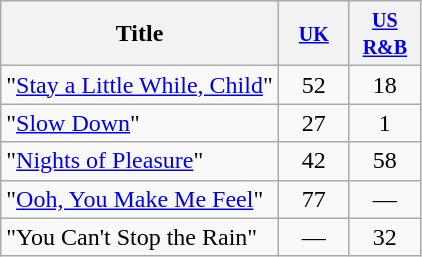<table class="wikitable">
<tr>
<th>Title</th>
<th width="40"><small><a href='#'>UK</a></small></th>
<th width="40"><small><a href='#'>US<br>R&B</a></small></th>
</tr>
<tr>
<td>"<a href='#'>Stay a Little While, Child</a>"</td>
<td align="center">52</td>
<td align="center">18</td>
</tr>
<tr>
<td>"<a href='#'>Slow Down</a>"</td>
<td align="center">27</td>
<td align="center">1</td>
</tr>
<tr>
<td>"<a href='#'>Nights of Pleasure</a>"</td>
<td align="center">42</td>
<td align="center">58</td>
</tr>
<tr>
<td>"<a href='#'>Ooh, You Make Me Feel</a>"</td>
<td align="center">77</td>
<td align="center">—</td>
</tr>
<tr>
<td>"You Can't Stop the Rain"</td>
<td align="center">—</td>
<td align="center">32</td>
</tr>
</table>
